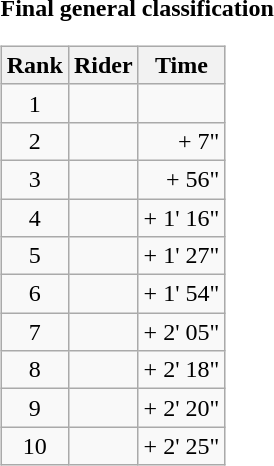<table>
<tr>
<td><strong>Final general classification</strong><br><table class="wikitable">
<tr>
<th scope="col">Rank</th>
<th scope="col">Rider</th>
<th scope="col">Time</th>
</tr>
<tr>
<td style="text-align:center;">1</td>
<td></td>
<td style="text-align:right;"></td>
</tr>
<tr>
<td style="text-align:center;">2</td>
<td></td>
<td style="text-align:right;">+ 7"</td>
</tr>
<tr>
<td style="text-align:center;">3</td>
<td></td>
<td style="text-align:right;">+ 56"</td>
</tr>
<tr>
<td style="text-align:center;">4</td>
<td></td>
<td style="text-align:right;">+ 1' 16"</td>
</tr>
<tr>
<td style="text-align:center;">5</td>
<td></td>
<td style="text-align:right;">+ 1' 27"</td>
</tr>
<tr>
<td style="text-align:center;">6</td>
<td></td>
<td style="text-align:right;">+ 1' 54"</td>
</tr>
<tr>
<td style="text-align:center;">7</td>
<td></td>
<td style="text-align:right;">+ 2' 05"</td>
</tr>
<tr>
<td style="text-align:center;">8</td>
<td></td>
<td style="text-align:right;">+ 2' 18"</td>
</tr>
<tr>
<td style="text-align:center;">9</td>
<td></td>
<td style="text-align:right;">+ 2' 20"</td>
</tr>
<tr>
<td style="text-align:center;">10</td>
<td></td>
<td style="text-align:right;">+ 2' 25"</td>
</tr>
</table>
</td>
</tr>
</table>
